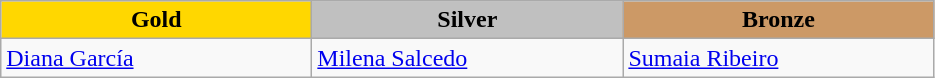<table class="wikitable" style="text-align:left">
<tr align="center">
<td width=200 bgcolor=gold><strong>Gold</strong></td>
<td width=200 bgcolor=silver><strong>Silver</strong></td>
<td width=200 bgcolor=CC9966><strong>Bronze</strong></td>
</tr>
<tr>
<td><a href='#'>Diana García</a><br><em></em></td>
<td><a href='#'>Milena Salcedo</a><br><em></em></td>
<td><a href='#'>Sumaia Ribeiro</a><br><em></em></td>
</tr>
</table>
